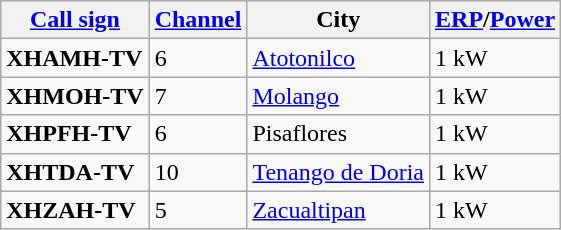<table class="wikitable">
<tr>
<th><a href='#'>Call sign</a></th>
<th data-sort-type="number"><a href='#'>Channel</a></th>
<th>City</th>
<th><a href='#'>ERP</a>/<a href='#'>Power</a></th>
</tr>
<tr>
<td><strong>XHAMH-TV</strong></td>
<td>6</td>
<td><a href='#'>Atotonilco</a></td>
<td>1 kW</td>
</tr>
<tr>
<td><strong>XHMOH-TV</strong></td>
<td>7</td>
<td><a href='#'>Molango</a></td>
<td>1 kW</td>
</tr>
<tr>
<td><strong>XHPFH-TV</strong></td>
<td>6</td>
<td>Pisaflores</td>
<td>1 kW</td>
</tr>
<tr>
<td><strong>XHTDA-TV</strong></td>
<td>10</td>
<td><a href='#'>Tenango de Doria</a></td>
<td>1 kW</td>
</tr>
<tr>
<td><strong>XHZAH-TV</strong></td>
<td>5</td>
<td><a href='#'>Zacualtipan</a></td>
<td>1 kW</td>
</tr>
</table>
